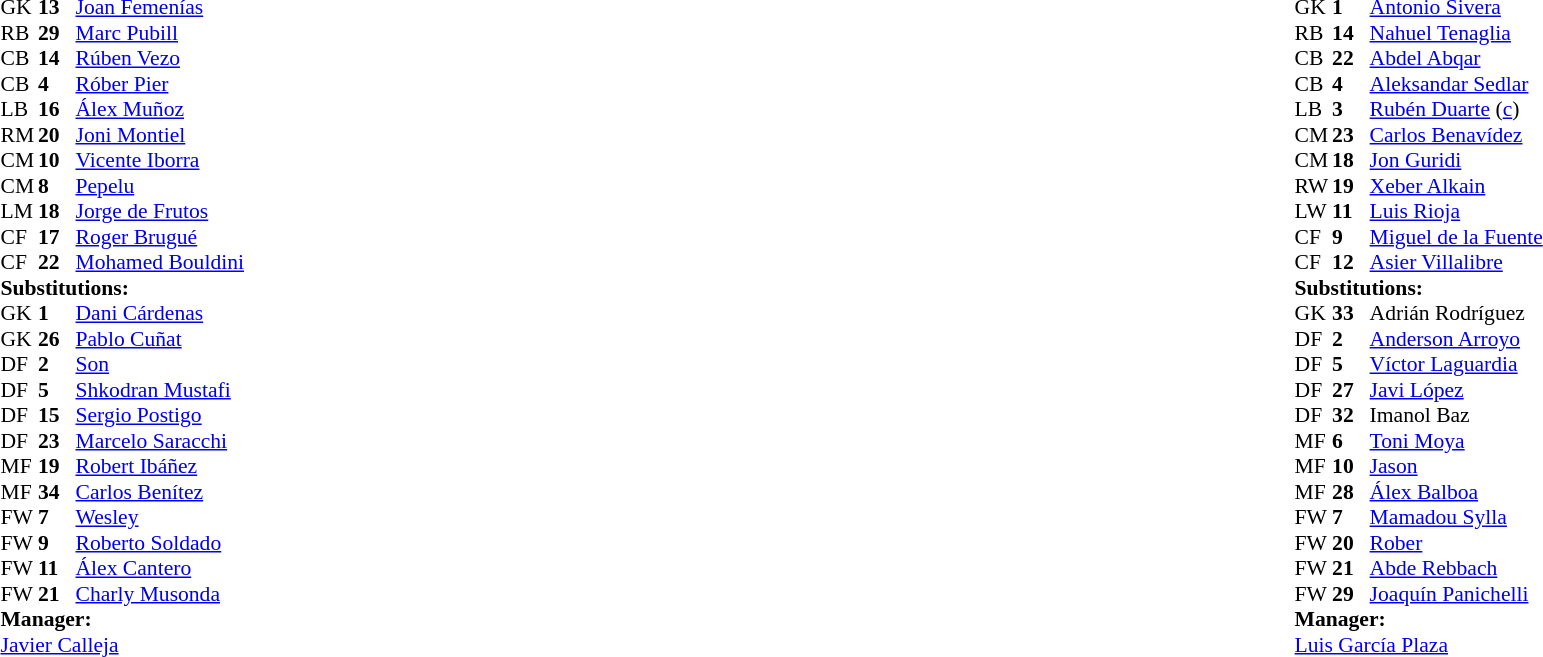<table width="100%">
<tr>
<td valign="top" width="50%"><br><table style="font-size: 90%" cellspacing="0" cellpadding="0">
<tr>
<th width="25"></th>
<th width="25"></th>
</tr>
<tr>
<td>GK</td>
<td><strong>13</strong></td>
<td> <a href='#'>Joan Femenías</a></td>
</tr>
<tr>
<td>RB</td>
<td><strong>29</strong></td>
<td> <a href='#'>Marc Pubill</a></td>
</tr>
<tr>
<td>CB</td>
<td><strong>14</strong></td>
<td> <a href='#'>Rúben Vezo</a></td>
<td></td>
<td></td>
</tr>
<tr>
<td>CB</td>
<td><strong>4</strong></td>
<td> <a href='#'>Róber Pier</a></td>
</tr>
<tr>
<td>LB</td>
<td><strong>16</strong></td>
<td> <a href='#'>Álex Muñoz</a></td>
</tr>
<tr>
<td>RM</td>
<td><strong>20</strong></td>
<td> <a href='#'>Joni Montiel</a></td>
<td></td>
<td></td>
</tr>
<tr>
<td>CM</td>
<td><strong>10</strong></td>
<td> <a href='#'>Vicente Iborra</a></td>
<td></td>
</tr>
<tr>
<td>CM</td>
<td><strong>8</strong></td>
<td> <a href='#'>Pepelu</a></td>
<td></td>
</tr>
<tr>
<td>LM</td>
<td><strong>18</strong></td>
<td> <a href='#'>Jorge de Frutos</a></td>
<td></td>
<td></td>
</tr>
<tr>
<td>CF</td>
<td><strong>17</strong></td>
<td> <a href='#'>Roger Brugué</a></td>
<td></td>
<td></td>
</tr>
<tr>
<td>CF</td>
<td><strong>22</strong></td>
<td> <a href='#'>Mohamed Bouldini</a></td>
<td></td>
<td></td>
</tr>
<tr>
<td colspan=3><strong>Substitutions:</strong></td>
</tr>
<tr>
<td>GK</td>
<td><strong>1</strong></td>
<td> <a href='#'>Dani Cárdenas</a></td>
</tr>
<tr>
<td>GK</td>
<td><strong>26</strong></td>
<td> <a href='#'>Pablo Cuñat</a></td>
</tr>
<tr>
<td>DF</td>
<td><strong>2</strong></td>
<td> <a href='#'>Son</a></td>
<td></td>
<td></td>
</tr>
<tr>
<td>DF</td>
<td><strong>5</strong></td>
<td> <a href='#'>Shkodran Mustafi</a></td>
<td></td>
</tr>
<tr>
<td>DF</td>
<td><strong>15</strong></td>
<td> <a href='#'>Sergio Postigo</a></td>
<td></td>
<td></td>
</tr>
<tr>
<td>DF</td>
<td><strong>23</strong></td>
<td> <a href='#'>Marcelo Saracchi</a></td>
</tr>
<tr>
<td>MF</td>
<td><strong>19</strong></td>
<td> <a href='#'>Robert Ibáñez</a></td>
<td></td>
<td></td>
</tr>
<tr>
<td>MF</td>
<td><strong>34</strong></td>
<td> <a href='#'>Carlos Benítez</a></td>
</tr>
<tr>
<td>FW</td>
<td><strong>7</strong></td>
<td> <a href='#'>Wesley</a></td>
<td></td>
<td></td>
</tr>
<tr>
<td>FW</td>
<td><strong>9</strong></td>
<td> <a href='#'>Roberto Soldado</a></td>
<td></td>
<td></td>
</tr>
<tr>
<td>FW</td>
<td><strong>11</strong></td>
<td> <a href='#'>Álex Cantero</a></td>
</tr>
<tr>
<td>FW</td>
<td><strong>21</strong></td>
<td> <a href='#'>Charly Musonda</a></td>
</tr>
<tr>
<td colspan=3><strong>Manager:</strong></td>
</tr>
<tr>
<td colspan=3> <a href='#'>Javier Calleja</a></td>
</tr>
</table>
</td>
<td valign="top"></td>
<td valign="top" width="50%"><br><table style="font-size: 90%" cellspacing="0" cellpadding="0" align="center">
<tr>
<th width=25></th>
<th width=25></th>
</tr>
<tr>
<td>GK</td>
<td><strong>1</strong></td>
<td> <a href='#'>Antonio Sivera</a></td>
<td></td>
</tr>
<tr>
<td>RB</td>
<td><strong>14</strong></td>
<td> <a href='#'>Nahuel Tenaglia</a></td>
<td></td>
<td></td>
</tr>
<tr>
<td>CB</td>
<td><strong>22</strong></td>
<td> <a href='#'>Abdel Abqar</a></td>
<td></td>
</tr>
<tr>
<td>CB</td>
<td><strong>4</strong></td>
<td> <a href='#'>Aleksandar Sedlar</a></td>
</tr>
<tr>
<td>LB</td>
<td><strong>3</strong></td>
<td> <a href='#'>Rubén Duarte</a> (<a href='#'>c</a>)</td>
<td></td>
<td></td>
</tr>
<tr>
<td>CM</td>
<td><strong>23</strong></td>
<td> <a href='#'>Carlos Benavídez</a></td>
<td></td>
</tr>
<tr>
<td>CM</td>
<td><strong>18</strong></td>
<td> <a href='#'>Jon Guridi</a></td>
<td></td>
<td></td>
</tr>
<tr>
<td>RW</td>
<td><strong>19</strong></td>
<td> <a href='#'>Xeber Alkain</a></td>
<td></td>
<td></td>
</tr>
<tr>
<td>LW</td>
<td><strong>11</strong></td>
<td> <a href='#'>Luis Rioja</a></td>
</tr>
<tr>
<td>CF</td>
<td><strong>9</strong></td>
<td> <a href='#'>Miguel de la Fuente</a></td>
<td></td>
<td></td>
</tr>
<tr>
<td>CF</td>
<td><strong>12</strong></td>
<td> <a href='#'>Asier Villalibre</a></td>
</tr>
<tr>
<td colspan=3><strong>Substitutions:</strong></td>
</tr>
<tr>
<td>GK</td>
<td><strong>33</strong></td>
<td> Adrián Rodríguez</td>
</tr>
<tr>
<td>DF</td>
<td><strong>2</strong></td>
<td> <a href='#'>Anderson Arroyo</a></td>
</tr>
<tr>
<td>DF</td>
<td><strong>5</strong></td>
<td> <a href='#'>Víctor Laguardia</a></td>
</tr>
<tr>
<td>DF</td>
<td><strong>27</strong></td>
<td> <a href='#'>Javi López</a></td>
<td></td>
<td></td>
</tr>
<tr>
<td>DF</td>
<td><strong>32</strong></td>
<td> Imanol Baz</td>
</tr>
<tr>
<td>MF</td>
<td><strong>6</strong></td>
<td> <a href='#'>Toni Moya</a></td>
<td></td>
<td></td>
</tr>
<tr>
<td>MF</td>
<td><strong>10</strong></td>
<td> <a href='#'>Jason</a></td>
<td></td>
<td></td>
</tr>
<tr>
<td>MF</td>
<td><strong>28</strong></td>
<td> <a href='#'>Álex Balboa</a></td>
</tr>
<tr>
<td>FW</td>
<td><strong>7</strong></td>
<td> <a href='#'>Mamadou Sylla</a></td>
<td></td>
<td></td>
</tr>
<tr>
<td>FW</td>
<td><strong>20</strong></td>
<td> <a href='#'>Rober</a></td>
</tr>
<tr>
<td>FW</td>
<td><strong>21</strong></td>
<td> <a href='#'>Abde Rebbach</a></td>
<td></td>
<td></td>
</tr>
<tr>
<td>FW</td>
<td><strong>29</strong></td>
<td> <a href='#'>Joaquín Panichelli</a></td>
<td></td>
<td></td>
<td></td>
</tr>
<tr>
<td colspan=3><strong>Manager:</strong></td>
</tr>
<tr>
<td colspan=3> <a href='#'>Luis García Plaza</a></td>
</tr>
</table>
</td>
</tr>
</table>
